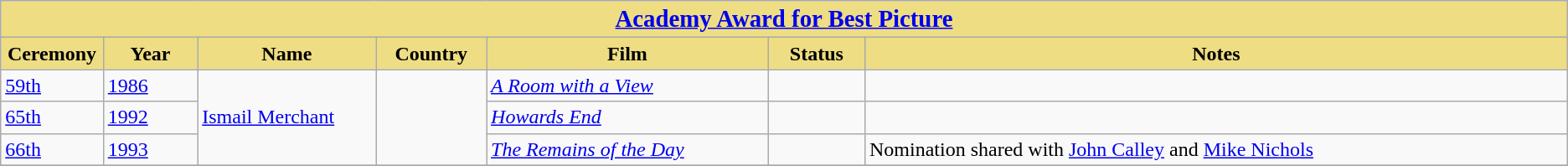<table class="wikitable sortable" style="text-align: left">
<tr>
<th colspan=7 align=center style="background:#EEDD82"><big><a href='#'>Academy Award for Best Picture</a></big></th>
</tr>
<tr>
<th style="background-color:#EEDD82; width:075px;">Ceremony</th>
<th style="background-color:#EEDD82; width:075px;">Year</th>
<th style="background-color:#EEDD82; width:150px;">Name</th>
<th style="background-color:#EEDD82; width:085px;">Country</th>
<th style="background-color:#EEDD82; width:250px;">Film</th>
<th style="background-color:#EEDD82; width:075px;">Status</th>
<th style="background-color:#EEDD82; width:650px;">Notes</th>
</tr>
<tr>
<td><a href='#'>59th</a></td>
<td><a href='#'>1986</a></td>
<td rowspan=3><a href='#'>Ismail Merchant</a></td>
<td rowspan=3></td>
<td><em><a href='#'>A Room with a View</a></em></td>
<td></td>
<td></td>
</tr>
<tr>
<td><a href='#'>65th</a></td>
<td><a href='#'>1992</a></td>
<td><em><a href='#'>Howards End</a></em></td>
<td></td>
<td></td>
</tr>
<tr>
<td><a href='#'>66th</a></td>
<td><a href='#'>1993</a></td>
<td><em><a href='#'>The Remains of the Day</a></em></td>
<td></td>
<td>Nomination shared with <a href='#'>John Calley</a> and <a href='#'>Mike Nichols</a></td>
</tr>
<tr>
</tr>
</table>
